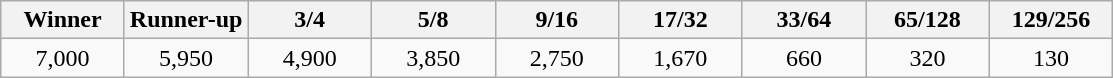<table class="wikitable" style="text-align:center">
<tr>
<th width="75">Winner</th>
<th width="75">Runner-up</th>
<th width="75">3/4</th>
<th width="75">5/8</th>
<th width="75">9/16</th>
<th width="75">17/32</th>
<th width="75">33/64</th>
<th width="75">65/128</th>
<th width="75">129/256</th>
</tr>
<tr>
<td>7,000</td>
<td>5,950</td>
<td>4,900</td>
<td>3,850</td>
<td>2,750</td>
<td>1,670</td>
<td>660</td>
<td>320</td>
<td>130</td>
</tr>
</table>
